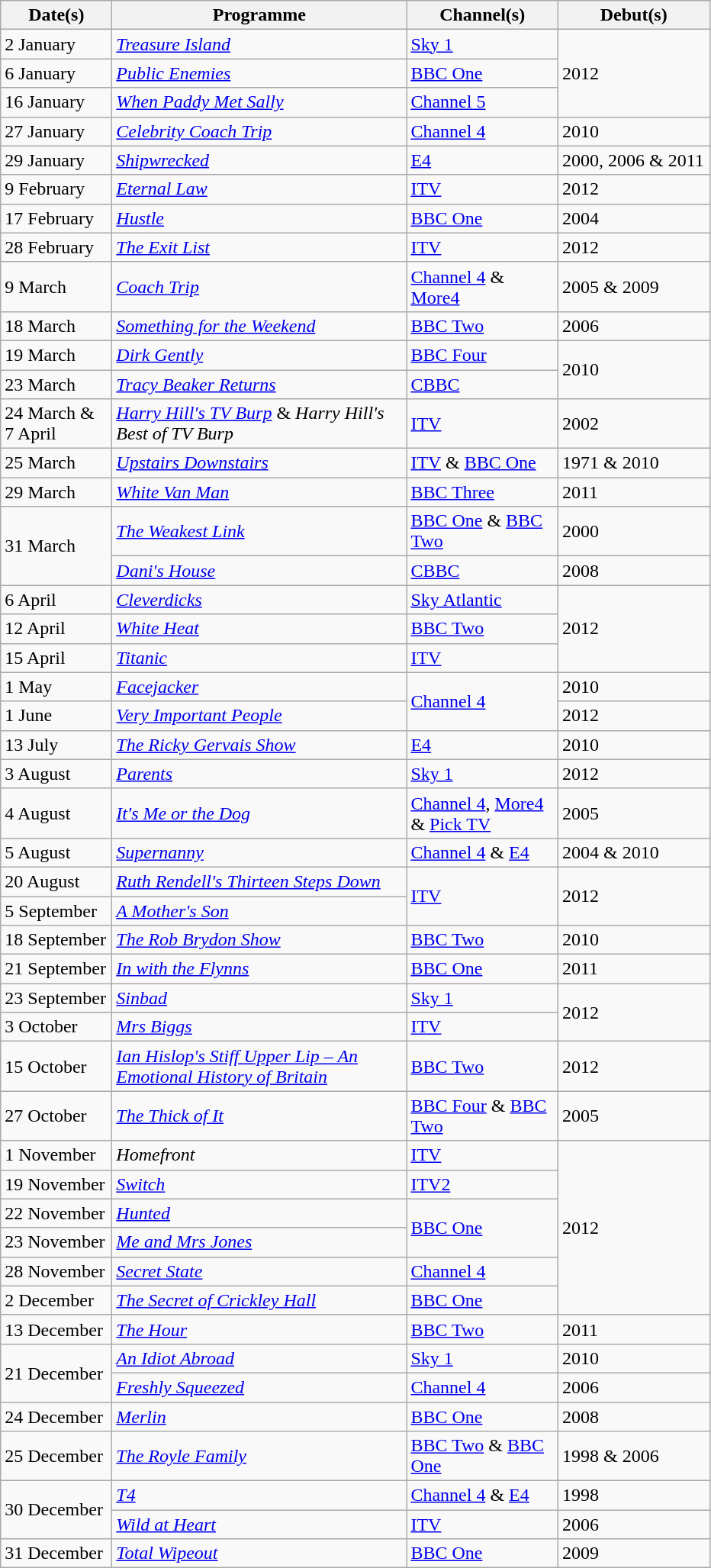<table class="wikitable">
<tr>
<th width=90>Date(s)</th>
<th width=250>Programme</th>
<th width=125>Channel(s)</th>
<th width=125>Debut(s)</th>
</tr>
<tr>
<td>2 January</td>
<td><em><a href='#'>Treasure Island</a></em></td>
<td><a href='#'>Sky 1</a></td>
<td rowspan="3">2012</td>
</tr>
<tr>
<td>6 January</td>
<td><em><a href='#'>Public Enemies</a></em></td>
<td><a href='#'>BBC One</a></td>
</tr>
<tr>
<td>16 January</td>
<td><em><a href='#'>When Paddy Met Sally</a></em></td>
<td><a href='#'>Channel 5</a></td>
</tr>
<tr>
<td>27 January</td>
<td><em><a href='#'>Celebrity Coach Trip</a></em></td>
<td><a href='#'>Channel 4</a></td>
<td>2010</td>
</tr>
<tr>
<td>29 January</td>
<td><em><a href='#'>Shipwrecked</a></em></td>
<td><a href='#'>E4</a></td>
<td>2000, 2006 & 2011</td>
</tr>
<tr>
<td>9 February</td>
<td><em><a href='#'>Eternal Law</a></em></td>
<td><a href='#'>ITV</a></td>
<td>2012</td>
</tr>
<tr>
<td>17 February</td>
<td><em><a href='#'>Hustle</a></em></td>
<td><a href='#'>BBC One</a></td>
<td>2004</td>
</tr>
<tr>
<td>28 February</td>
<td><em><a href='#'>The Exit List</a></em></td>
<td><a href='#'>ITV</a></td>
<td>2012</td>
</tr>
<tr>
<td>9 March</td>
<td><em><a href='#'>Coach Trip</a></em></td>
<td><a href='#'>Channel 4</a> & <a href='#'>More4</a></td>
<td>2005 & 2009</td>
</tr>
<tr>
<td>18 March</td>
<td><em><a href='#'>Something for the Weekend</a></em></td>
<td><a href='#'>BBC Two</a></td>
<td>2006</td>
</tr>
<tr>
<td>19 March</td>
<td><em><a href='#'>Dirk Gently</a></em></td>
<td><a href='#'>BBC Four</a></td>
<td rowspan="2">2010</td>
</tr>
<tr>
<td>23 March</td>
<td><em><a href='#'>Tracy Beaker Returns</a></em></td>
<td><a href='#'>CBBC</a></td>
</tr>
<tr>
<td>24 March & 7 April</td>
<td><em><a href='#'>Harry Hill's TV Burp</a></em> & <em>Harry Hill's Best of TV Burp</em></td>
<td><a href='#'>ITV</a></td>
<td>2002</td>
</tr>
<tr>
<td>25 March</td>
<td><em><a href='#'>Upstairs Downstairs</a></em></td>
<td><a href='#'>ITV</a> & <a href='#'>BBC One</a></td>
<td>1971 & 2010</td>
</tr>
<tr>
<td>29 March</td>
<td><em><a href='#'>White Van Man</a></em></td>
<td><a href='#'>BBC Three</a></td>
<td>2011</td>
</tr>
<tr>
<td rowspan="2">31 March</td>
<td><em><a href='#'>The Weakest Link</a></em></td>
<td><a href='#'>BBC One</a> & <a href='#'>BBC Two</a></td>
<td>2000</td>
</tr>
<tr>
<td><em><a href='#'>Dani's House</a></em></td>
<td><a href='#'>CBBC</a></td>
<td>2008</td>
</tr>
<tr>
<td>6 April</td>
<td><em><a href='#'>Cleverdicks</a></em></td>
<td><a href='#'>Sky Atlantic</a></td>
<td rowspan="3">2012</td>
</tr>
<tr>
<td>12 April</td>
<td><em><a href='#'>White Heat</a></em></td>
<td><a href='#'>BBC Two</a></td>
</tr>
<tr>
<td>15 April</td>
<td><em><a href='#'>Titanic</a></em></td>
<td><a href='#'>ITV</a></td>
</tr>
<tr>
<td>1 May</td>
<td><em><a href='#'>Facejacker</a></em></td>
<td rowspan="2"><a href='#'>Channel 4</a></td>
<td>2010</td>
</tr>
<tr>
<td>1 June</td>
<td><em><a href='#'>Very Important People</a></em></td>
<td>2012</td>
</tr>
<tr>
<td>13 July</td>
<td><em><a href='#'>The Ricky Gervais Show</a></em></td>
<td><a href='#'>E4</a></td>
<td>2010</td>
</tr>
<tr>
<td>3 August</td>
<td><em><a href='#'>Parents</a></em></td>
<td><a href='#'>Sky 1</a></td>
<td>2012</td>
</tr>
<tr>
<td>4 August</td>
<td><em><a href='#'>It's Me or the Dog</a></em></td>
<td><a href='#'>Channel 4</a>, <a href='#'>More4</a> & <a href='#'>Pick TV</a></td>
<td>2005</td>
</tr>
<tr>
<td>5 August</td>
<td><em><a href='#'>Supernanny</a></em></td>
<td><a href='#'>Channel 4</a> & <a href='#'>E4</a></td>
<td>2004 & 2010</td>
</tr>
<tr>
<td>20 August</td>
<td><em><a href='#'>Ruth Rendell's Thirteen Steps Down</a></em></td>
<td rowspan="2"><a href='#'>ITV</a></td>
<td rowspan="2">2012</td>
</tr>
<tr>
<td>5 September</td>
<td><em><a href='#'>A Mother's Son</a></em></td>
</tr>
<tr>
<td>18 September</td>
<td><em><a href='#'>The Rob Brydon Show</a></em></td>
<td><a href='#'>BBC Two</a></td>
<td>2010</td>
</tr>
<tr>
<td>21 September</td>
<td><em><a href='#'>In with the Flynns</a></em></td>
<td><a href='#'>BBC One</a></td>
<td>2011</td>
</tr>
<tr>
<td>23 September</td>
<td><em><a href='#'>Sinbad</a></em></td>
<td><a href='#'>Sky 1</a></td>
<td rowspan="2">2012</td>
</tr>
<tr>
<td>3 October</td>
<td><em><a href='#'>Mrs Biggs</a></em></td>
<td><a href='#'>ITV</a></td>
</tr>
<tr>
<td>15 October</td>
<td><em><a href='#'>Ian Hislop's Stiff Upper Lip – An Emotional History of Britain</a></em></td>
<td><a href='#'>BBC Two</a></td>
<td>2012</td>
</tr>
<tr>
<td>27 October</td>
<td><em><a href='#'>The Thick of It</a></em></td>
<td><a href='#'>BBC Four</a> & <a href='#'>BBC Two</a></td>
<td>2005</td>
</tr>
<tr>
<td>1 November</td>
<td><em>Homefront</em></td>
<td><a href='#'>ITV</a></td>
<td rowspan="6">2012</td>
</tr>
<tr>
<td>19 November</td>
<td><em><a href='#'>Switch</a></em></td>
<td><a href='#'>ITV2</a></td>
</tr>
<tr>
<td>22 November</td>
<td><em><a href='#'>Hunted</a></em></td>
<td rowspan="2"><a href='#'>BBC One</a></td>
</tr>
<tr>
<td>23 November</td>
<td><em><a href='#'>Me and Mrs Jones</a></em></td>
</tr>
<tr>
<td>28 November</td>
<td><em><a href='#'>Secret State</a></em></td>
<td><a href='#'>Channel 4</a></td>
</tr>
<tr>
<td>2 December</td>
<td><em><a href='#'>The Secret of Crickley Hall</a></em></td>
<td><a href='#'>BBC One</a></td>
</tr>
<tr>
<td>13 December</td>
<td><em><a href='#'>The Hour</a></em></td>
<td><a href='#'>BBC Two</a></td>
<td>2011</td>
</tr>
<tr>
<td rowspan="2">21 December</td>
<td><em><a href='#'>An Idiot Abroad</a></em></td>
<td><a href='#'>Sky 1</a></td>
<td>2010</td>
</tr>
<tr>
<td><em><a href='#'>Freshly Squeezed</a></em></td>
<td><a href='#'>Channel 4</a></td>
<td>2006</td>
</tr>
<tr>
<td>24 December</td>
<td><em><a href='#'>Merlin</a></em></td>
<td><a href='#'>BBC One</a></td>
<td>2008</td>
</tr>
<tr>
<td>25 December</td>
<td><em><a href='#'>The Royle Family</a></em></td>
<td><a href='#'>BBC Two</a> & <a href='#'>BBC One</a></td>
<td>1998 & 2006</td>
</tr>
<tr>
<td rowspan="2">30 December</td>
<td><em><a href='#'>T4</a></em></td>
<td><a href='#'>Channel 4</a> & <a href='#'>E4</a></td>
<td>1998</td>
</tr>
<tr>
<td><em><a href='#'>Wild at Heart</a></em></td>
<td><a href='#'>ITV</a></td>
<td>2006</td>
</tr>
<tr>
<td>31 December</td>
<td><em><a href='#'>Total Wipeout</a></em></td>
<td><a href='#'>BBC One</a></td>
<td>2009</td>
</tr>
</table>
